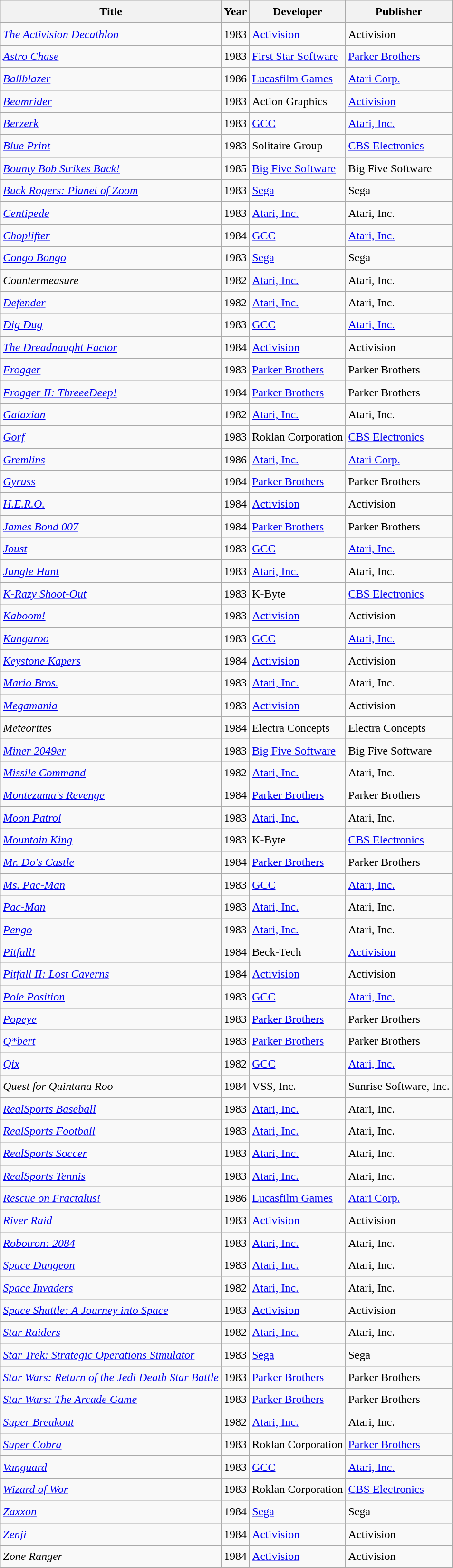<table class="wikitable sortable" style="font-size:1.00em; line-height:1.5em;">
<tr>
<th>Title</th>
<th>Year</th>
<th>Developer</th>
<th>Publisher</th>
</tr>
<tr>
<td><em><a href='#'>The Activision Decathlon</a></em></td>
<td>1983</td>
<td><a href='#'>Activision</a></td>
<td>Activision</td>
</tr>
<tr>
<td><em><a href='#'>Astro Chase</a></em></td>
<td>1983</td>
<td><a href='#'>First Star Software</a></td>
<td><a href='#'>Parker Brothers</a></td>
</tr>
<tr>
<td><em><a href='#'>Ballblazer</a></em></td>
<td>1986</td>
<td><a href='#'>Lucasfilm Games</a></td>
<td><a href='#'>Atari Corp.</a></td>
</tr>
<tr>
<td><em><a href='#'>Beamrider</a></em></td>
<td>1983</td>
<td>Action Graphics</td>
<td><a href='#'>Activision</a></td>
</tr>
<tr>
<td><em><a href='#'>Berzerk</a></em></td>
<td>1983</td>
<td><a href='#'>GCC</a></td>
<td><a href='#'>Atari, Inc.</a></td>
</tr>
<tr>
<td><em><a href='#'>Blue Print</a></em></td>
<td>1983</td>
<td>Solitaire Group</td>
<td><a href='#'>CBS Electronics</a></td>
</tr>
<tr>
<td><em><a href='#'>Bounty Bob Strikes Back!</a></em></td>
<td>1985</td>
<td><a href='#'>Big Five Software</a></td>
<td>Big Five Software</td>
</tr>
<tr>
<td><em><a href='#'>Buck Rogers: Planet of Zoom</a></em></td>
<td>1983</td>
<td><a href='#'>Sega</a></td>
<td>Sega</td>
</tr>
<tr>
<td><em><a href='#'>Centipede</a></em></td>
<td>1983</td>
<td><a href='#'>Atari, Inc.</a></td>
<td>Atari, Inc.</td>
</tr>
<tr>
<td><em><a href='#'>Choplifter</a></em></td>
<td>1984</td>
<td><a href='#'>GCC</a></td>
<td><a href='#'>Atari, Inc.</a></td>
</tr>
<tr>
<td><em><a href='#'>Congo Bongo</a></em></td>
<td>1983</td>
<td><a href='#'>Sega</a></td>
<td>Sega</td>
</tr>
<tr>
<td><em>Countermeasure</em></td>
<td>1982</td>
<td><a href='#'>Atari, Inc.</a></td>
<td>Atari, Inc.</td>
</tr>
<tr>
<td><em><a href='#'>Defender</a></em></td>
<td>1982</td>
<td><a href='#'>Atari, Inc.</a></td>
<td>Atari, Inc.</td>
</tr>
<tr>
<td><em><a href='#'>Dig Dug</a></em></td>
<td>1983</td>
<td><a href='#'>GCC</a></td>
<td><a href='#'>Atari, Inc.</a></td>
</tr>
<tr>
<td><em><a href='#'>The Dreadnaught Factor</a></em></td>
<td>1984</td>
<td><a href='#'>Activision</a></td>
<td>Activision</td>
</tr>
<tr>
<td><em><a href='#'>Frogger</a></em></td>
<td>1983</td>
<td><a href='#'>Parker Brothers</a></td>
<td>Parker Brothers</td>
</tr>
<tr>
<td><em><a href='#'>Frogger II: ThreeeDeep!</a></em></td>
<td>1984</td>
<td><a href='#'>Parker Brothers</a></td>
<td>Parker Brothers</td>
</tr>
<tr>
<td><em><a href='#'>Galaxian</a></em></td>
<td>1982</td>
<td><a href='#'>Atari, Inc.</a></td>
<td>Atari, Inc.</td>
</tr>
<tr>
<td><em><a href='#'>Gorf</a></em></td>
<td>1983</td>
<td>Roklan Corporation</td>
<td><a href='#'>CBS Electronics</a></td>
</tr>
<tr>
<td><em><a href='#'>Gremlins</a></em></td>
<td>1986</td>
<td><a href='#'>Atari, Inc.</a></td>
<td><a href='#'>Atari Corp.</a></td>
</tr>
<tr>
<td><em><a href='#'>Gyruss</a></em></td>
<td>1984</td>
<td><a href='#'>Parker Brothers</a></td>
<td>Parker Brothers</td>
</tr>
<tr>
<td><em><a href='#'>H.E.R.O.</a></em></td>
<td>1984</td>
<td><a href='#'>Activision</a></td>
<td>Activision</td>
</tr>
<tr>
<td><em><a href='#'>James Bond 007</a></em></td>
<td>1984</td>
<td><a href='#'>Parker Brothers</a></td>
<td>Parker Brothers</td>
</tr>
<tr>
<td><em><a href='#'>Joust</a></em></td>
<td>1983</td>
<td><a href='#'>GCC</a></td>
<td><a href='#'>Atari, Inc.</a></td>
</tr>
<tr>
<td><em><a href='#'>Jungle Hunt</a></em></td>
<td>1983</td>
<td><a href='#'>Atari, Inc.</a></td>
<td>Atari, Inc.</td>
</tr>
<tr>
<td><em><a href='#'>K-Razy Shoot-Out</a></em></td>
<td>1983</td>
<td>K-Byte</td>
<td><a href='#'>CBS Electronics</a></td>
</tr>
<tr>
<td><em><a href='#'>Kaboom!</a></em></td>
<td>1983</td>
<td><a href='#'>Activision</a></td>
<td>Activision</td>
</tr>
<tr>
<td><em><a href='#'>Kangaroo</a></em></td>
<td>1983</td>
<td><a href='#'>GCC</a></td>
<td><a href='#'>Atari, Inc.</a></td>
</tr>
<tr>
<td><em><a href='#'>Keystone Kapers</a></em></td>
<td>1984</td>
<td><a href='#'>Activision</a></td>
<td>Activision</td>
</tr>
<tr>
<td><em><a href='#'>Mario Bros.</a></em></td>
<td>1983</td>
<td><a href='#'>Atari, Inc.</a></td>
<td>Atari, Inc.</td>
</tr>
<tr>
<td><em><a href='#'>Megamania</a></em></td>
<td>1983</td>
<td><a href='#'>Activision</a></td>
<td>Activision</td>
</tr>
<tr>
<td><em>Meteorites</em></td>
<td>1984</td>
<td>Electra Concepts</td>
<td>Electra Concepts</td>
</tr>
<tr>
<td><em><a href='#'>Miner 2049er</a></em></td>
<td>1983</td>
<td><a href='#'>Big Five Software</a></td>
<td>Big Five Software</td>
</tr>
<tr>
<td><em><a href='#'>Missile Command</a></em></td>
<td>1982</td>
<td><a href='#'>Atari, Inc.</a></td>
<td>Atari, Inc.</td>
</tr>
<tr>
<td><em><a href='#'>Montezuma's Revenge</a></em></td>
<td>1984</td>
<td><a href='#'>Parker Brothers</a></td>
<td>Parker Brothers</td>
</tr>
<tr>
<td><em><a href='#'>Moon Patrol</a></em></td>
<td>1983</td>
<td><a href='#'>Atari, Inc.</a></td>
<td>Atari, Inc.</td>
</tr>
<tr>
<td><em><a href='#'>Mountain King</a></em></td>
<td>1983</td>
<td>K-Byte</td>
<td><a href='#'>CBS Electronics</a></td>
</tr>
<tr>
<td><em><a href='#'>Mr. Do's Castle</a></em></td>
<td>1984</td>
<td><a href='#'>Parker Brothers</a></td>
<td>Parker Brothers</td>
</tr>
<tr>
<td><em><a href='#'>Ms. Pac-Man</a></em></td>
<td>1983</td>
<td><a href='#'>GCC</a></td>
<td><a href='#'>Atari, Inc.</a></td>
</tr>
<tr>
<td><em><a href='#'>Pac-Man</a></em></td>
<td>1983</td>
<td><a href='#'>Atari, Inc.</a></td>
<td>Atari, Inc.</td>
</tr>
<tr>
<td><em><a href='#'>Pengo</a></em></td>
<td>1983</td>
<td><a href='#'>Atari, Inc.</a></td>
<td>Atari, Inc.</td>
</tr>
<tr>
<td><em><a href='#'>Pitfall!</a></em></td>
<td>1984</td>
<td>Beck-Tech</td>
<td><a href='#'>Activision</a></td>
</tr>
<tr>
<td><em><a href='#'>Pitfall II: Lost Caverns</a></em></td>
<td>1984</td>
<td><a href='#'>Activision</a></td>
<td>Activision</td>
</tr>
<tr>
<td><em><a href='#'>Pole Position</a></em></td>
<td>1983</td>
<td><a href='#'>GCC</a></td>
<td><a href='#'>Atari, Inc.</a></td>
</tr>
<tr>
<td><em><a href='#'>Popeye</a></em></td>
<td>1983</td>
<td><a href='#'>Parker Brothers</a></td>
<td>Parker Brothers</td>
</tr>
<tr>
<td><em><a href='#'>Q*bert</a></em></td>
<td>1983</td>
<td><a href='#'>Parker Brothers</a></td>
<td>Parker Brothers</td>
</tr>
<tr>
<td><em><a href='#'>Qix</a></em></td>
<td>1982</td>
<td><a href='#'>GCC</a></td>
<td><a href='#'>Atari, Inc.</a></td>
</tr>
<tr>
<td><em>Quest for Quintana Roo</em></td>
<td>1984</td>
<td>VSS, Inc.</td>
<td>Sunrise Software, Inc.</td>
</tr>
<tr>
<td><em><a href='#'>RealSports Baseball</a></em></td>
<td>1983</td>
<td><a href='#'>Atari, Inc.</a></td>
<td>Atari, Inc.</td>
</tr>
<tr>
<td><em><a href='#'>RealSports Football</a></em></td>
<td>1983</td>
<td><a href='#'>Atari, Inc.</a></td>
<td>Atari, Inc.</td>
</tr>
<tr>
<td><em><a href='#'>RealSports Soccer</a></em></td>
<td>1983</td>
<td><a href='#'>Atari, Inc.</a></td>
<td>Atari, Inc.</td>
</tr>
<tr>
<td><em><a href='#'>RealSports Tennis</a></em></td>
<td>1983</td>
<td><a href='#'>Atari, Inc.</a></td>
<td>Atari, Inc.</td>
</tr>
<tr>
<td><em><a href='#'>Rescue on Fractalus!</a></em></td>
<td>1986</td>
<td><a href='#'>Lucasfilm Games</a></td>
<td><a href='#'>Atari Corp.</a></td>
</tr>
<tr>
<td><em><a href='#'>River Raid</a></em></td>
<td>1983</td>
<td><a href='#'>Activision</a></td>
<td>Activision</td>
</tr>
<tr>
<td><em><a href='#'>Robotron: 2084</a></em></td>
<td>1983</td>
<td><a href='#'>Atari, Inc.</a></td>
<td>Atari, Inc.</td>
</tr>
<tr>
<td><em><a href='#'>Space Dungeon</a></em></td>
<td>1983</td>
<td><a href='#'>Atari, Inc.</a></td>
<td>Atari, Inc.</td>
</tr>
<tr>
<td><em><a href='#'>Space Invaders</a></em></td>
<td>1982</td>
<td><a href='#'>Atari, Inc.</a></td>
<td>Atari, Inc.</td>
</tr>
<tr>
<td><em><a href='#'>Space Shuttle: A Journey into Space</a></em></td>
<td>1983</td>
<td><a href='#'>Activision</a></td>
<td>Activision</td>
</tr>
<tr>
<td><em><a href='#'>Star Raiders</a></em></td>
<td>1982</td>
<td><a href='#'>Atari, Inc.</a></td>
<td>Atari, Inc.</td>
</tr>
<tr>
<td><em><a href='#'>Star Trek: Strategic Operations Simulator</a></em></td>
<td>1983</td>
<td><a href='#'>Sega</a></td>
<td>Sega</td>
</tr>
<tr>
<td><em><a href='#'>Star Wars: Return of the Jedi Death Star Battle</a></em></td>
<td>1983</td>
<td><a href='#'>Parker Brothers</a></td>
<td>Parker Brothers</td>
</tr>
<tr>
<td><em><a href='#'>Star Wars: The Arcade Game</a></em></td>
<td>1983</td>
<td><a href='#'>Parker Brothers</a></td>
<td>Parker Brothers</td>
</tr>
<tr>
<td><em><a href='#'>Super Breakout</a></em></td>
<td>1982</td>
<td><a href='#'>Atari, Inc.</a></td>
<td>Atari, Inc.</td>
</tr>
<tr>
<td><em><a href='#'>Super Cobra</a></em></td>
<td>1983</td>
<td>Roklan Corporation</td>
<td><a href='#'>Parker Brothers</a></td>
</tr>
<tr>
<td><em><a href='#'>Vanguard</a></em></td>
<td>1983</td>
<td><a href='#'>GCC</a></td>
<td><a href='#'>Atari, Inc.</a></td>
</tr>
<tr>
<td><em><a href='#'>Wizard of Wor</a></em></td>
<td>1983</td>
<td>Roklan Corporation</td>
<td><a href='#'>CBS Electronics</a></td>
</tr>
<tr>
<td><em><a href='#'>Zaxxon</a></em></td>
<td>1984</td>
<td><a href='#'>Sega</a></td>
<td>Sega</td>
</tr>
<tr>
<td><em><a href='#'>Zenji</a></em></td>
<td>1984</td>
<td><a href='#'>Activision</a></td>
<td>Activision</td>
</tr>
<tr>
<td><em>Zone Ranger</em></td>
<td>1984</td>
<td><a href='#'>Activision</a></td>
<td>Activision</td>
</tr>
</table>
